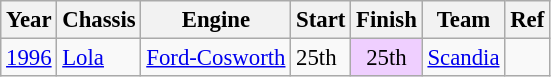<table class="wikitable" style="font-size: 95%;">
<tr>
<th>Year</th>
<th>Chassis</th>
<th>Engine</th>
<th>Start</th>
<th>Finish</th>
<th>Team</th>
<th>Ref</th>
</tr>
<tr>
<td><a href='#'>1996</a></td>
<td><a href='#'>Lola</a></td>
<td><a href='#'>Ford-Cosworth</a></td>
<td>25th</td>
<td align=center style="background:#EFCFFF;">25th</td>
<td><a href='#'>Scandia</a></td>
<td></td>
</tr>
</table>
